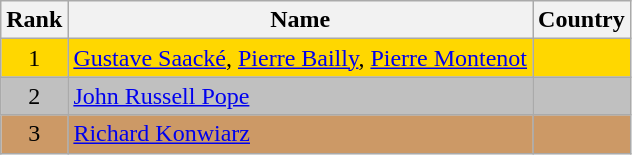<table class="wikitable sortable" style="text-align:center">
<tr>
<th>Rank</th>
<th>Name</th>
<th>Country</th>
</tr>
<tr bgcolor=gold>
<td>1</td>
<td align="left"><a href='#'>Gustave Saacké</a>, <a href='#'>Pierre Bailly</a>, <a href='#'>Pierre Montenot</a></td>
<td align="left"></td>
</tr>
<tr bgcolor=silver>
<td>2</td>
<td align="left"><a href='#'>John Russell Pope</a></td>
<td align="left"></td>
</tr>
<tr bgcolor=#CC9966>
<td>3</td>
<td align="left"><a href='#'>Richard Konwiarz</a></td>
<td align="left"></td>
</tr>
</table>
